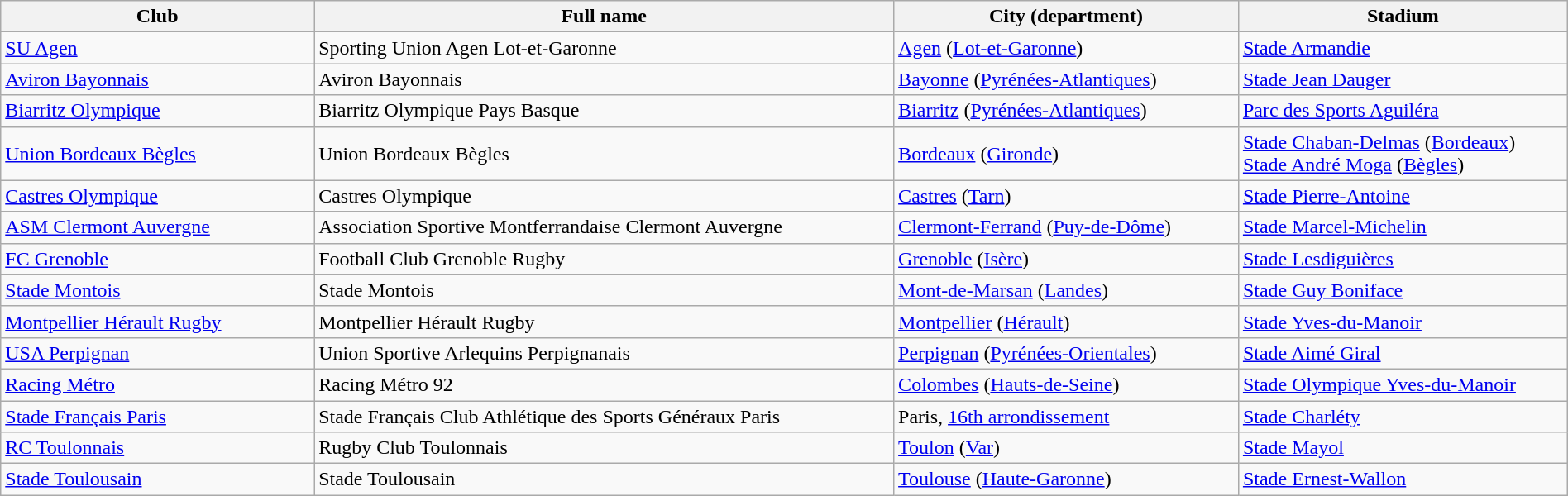<table class="wikitable" width="100%">
<tr>
<th width="20%">Club</th>
<th width="37%">Full name</th>
<th width="22%">City (department)</th>
<th width="21%">Stadium</th>
</tr>
<tr>
<td><a href='#'>SU Agen</a></td>
<td>Sporting Union Agen Lot-et-Garonne</td>
<td><a href='#'>Agen</a> (<a href='#'>Lot-et-Garonne</a>)</td>
<td><a href='#'>Stade Armandie</a></td>
</tr>
<tr>
<td><a href='#'>Aviron Bayonnais</a></td>
<td>Aviron Bayonnais</td>
<td><a href='#'>Bayonne</a> (<a href='#'>Pyrénées-Atlantiques</a>)</td>
<td><a href='#'>Stade Jean Dauger</a></td>
</tr>
<tr>
<td><a href='#'>Biarritz Olympique</a></td>
<td>Biarritz Olympique Pays Basque</td>
<td><a href='#'>Biarritz</a> (<a href='#'>Pyrénées-Atlantiques</a>)</td>
<td><a href='#'>Parc des Sports Aguiléra</a></td>
</tr>
<tr>
<td><a href='#'>Union Bordeaux Bègles</a></td>
<td>Union Bordeaux Bègles</td>
<td><a href='#'>Bordeaux</a> (<a href='#'>Gironde</a>)</td>
<td><a href='#'>Stade Chaban-Delmas</a> (<a href='#'>Bordeaux</a>)<br><a href='#'>Stade André Moga</a> (<a href='#'>Bègles</a>)</td>
</tr>
<tr>
<td><a href='#'>Castres Olympique</a></td>
<td>Castres Olympique</td>
<td><a href='#'>Castres</a> (<a href='#'>Tarn</a>)</td>
<td><a href='#'>Stade Pierre-Antoine</a></td>
</tr>
<tr>
<td><a href='#'>ASM Clermont Auvergne</a></td>
<td>Association Sportive Montferrandaise Clermont Auvergne</td>
<td><a href='#'>Clermont-Ferrand</a> (<a href='#'>Puy-de-Dôme</a>)</td>
<td><a href='#'>Stade Marcel-Michelin</a></td>
</tr>
<tr>
<td><a href='#'>FC Grenoble</a></td>
<td>Football Club Grenoble Rugby</td>
<td><a href='#'>Grenoble</a> (<a href='#'>Isère</a>)</td>
<td><a href='#'>Stade Lesdiguières</a></td>
</tr>
<tr>
<td><a href='#'>Stade Montois</a></td>
<td>Stade Montois</td>
<td><a href='#'>Mont-de-Marsan</a> (<a href='#'>Landes</a>)</td>
<td><a href='#'>Stade Guy Boniface</a></td>
</tr>
<tr>
<td><a href='#'>Montpellier Hérault Rugby</a></td>
<td>Montpellier Hérault Rugby</td>
<td><a href='#'>Montpellier</a> (<a href='#'>Hérault</a>)</td>
<td><a href='#'>Stade Yves-du-Manoir</a></td>
</tr>
<tr>
<td><a href='#'>USA Perpignan</a></td>
<td>Union Sportive Arlequins Perpignanais</td>
<td><a href='#'>Perpignan</a> (<a href='#'>Pyrénées-Orientales</a>)</td>
<td><a href='#'>Stade Aimé Giral</a></td>
</tr>
<tr>
<td><a href='#'>Racing Métro</a></td>
<td>Racing Métro 92</td>
<td><a href='#'>Colombes</a> (<a href='#'>Hauts-de-Seine</a>)</td>
<td><a href='#'>Stade Olympique Yves-du-Manoir</a></td>
</tr>
<tr>
<td><a href='#'>Stade Français Paris</a></td>
<td>Stade Français Club Athlétique des Sports Généraux Paris</td>
<td>Paris, <a href='#'>16th arrondissement</a></td>
<td><a href='#'>Stade Charléty</a></td>
</tr>
<tr>
<td><a href='#'>RC Toulonnais</a></td>
<td>Rugby Club Toulonnais</td>
<td><a href='#'>Toulon</a> (<a href='#'>Var</a>)</td>
<td><a href='#'>Stade Mayol</a></td>
</tr>
<tr>
<td><a href='#'>Stade Toulousain</a></td>
<td>Stade Toulousain</td>
<td><a href='#'>Toulouse</a> (<a href='#'>Haute-Garonne</a>)</td>
<td><a href='#'>Stade Ernest-Wallon</a></td>
</tr>
</table>
